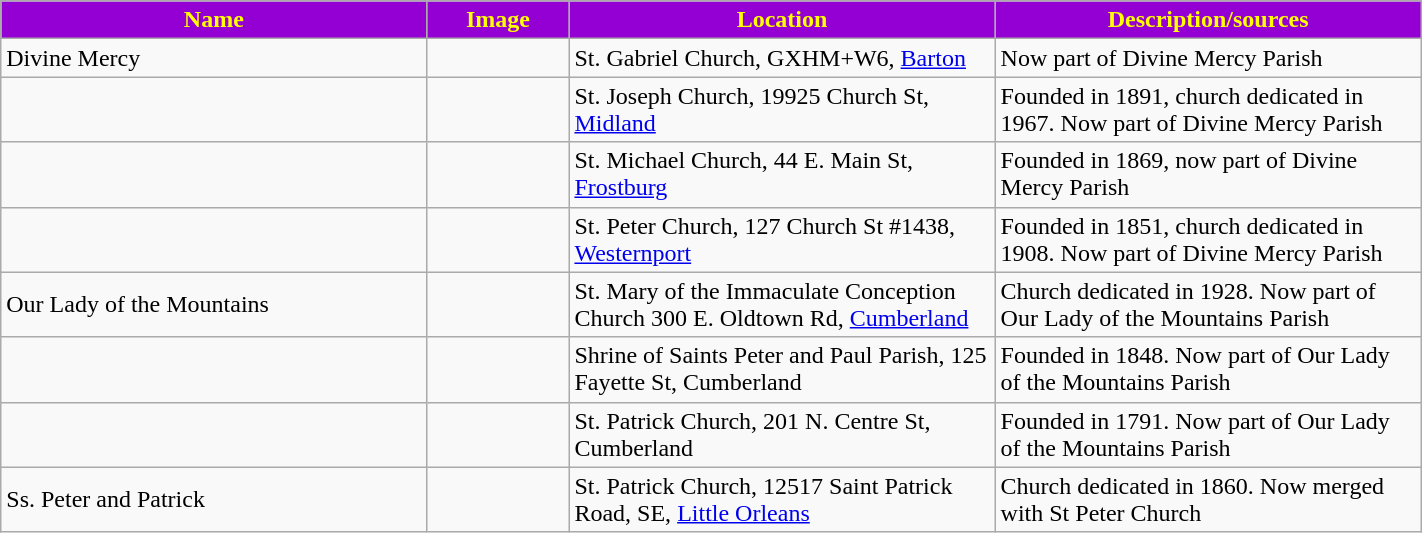<table class="wikitable sortable" style="width:75%">
<tr>
<th style="background:darkviolet; color:yellow;" width="30%"><strong>Name</strong></th>
<th style="background:darkviolet; color:yellow;" width="10%"><strong>Image</strong></th>
<th style="background:darkviolet; color:yellow;" width="30%"><strong>Location</strong></th>
<th style="background:darkviolet; color:yellow;" width="30%"><strong>Description/sources</strong></th>
</tr>
<tr>
<td>Divine Mercy</td>
<td></td>
<td>St. Gabriel Church, GXHM+W6, <a href='#'>Barton</a></td>
<td>Now part of Divine Mercy Parish</td>
</tr>
<tr>
<td></td>
<td></td>
<td>St. Joseph Church, 19925 Church St, <a href='#'>Midland</a></td>
<td>Founded in 1891, church dedicated in 1967. Now part of Divine Mercy Parish</td>
</tr>
<tr>
<td></td>
<td></td>
<td>St. Michael Church, 44 E. Main St, <a href='#'>Frostburg</a></td>
<td>Founded in 1869, now part of Divine Mercy Parish</td>
</tr>
<tr>
<td></td>
<td></td>
<td>St. Peter Church, 127 Church St #1438, <a href='#'>Westernport</a></td>
<td>Founded in 1851, church dedicated in 1908.  Now part of Divine Mercy Parish</td>
</tr>
<tr>
<td>Our Lady of the Mountains</td>
<td></td>
<td>St. Mary of the Immaculate Conception Church 300 E. Oldtown Rd, <a href='#'>Cumberland</a></td>
<td>Church dedicated in 1928. Now part of Our Lady of the Mountains Parish</td>
</tr>
<tr>
<td></td>
<td></td>
<td>Shrine of Saints Peter and Paul Parish, 125 Fayette St, Cumberland</td>
<td>Founded in 1848. Now part of Our Lady of the Mountains Parish</td>
</tr>
<tr>
<td></td>
<td></td>
<td>St. Patrick Church, 201 N. Centre St, Cumberland</td>
<td>Founded in 1791. Now part of Our Lady of the Mountains Parish</td>
</tr>
<tr>
<td>Ss. Peter and Patrick</td>
<td></td>
<td>St. Patrick Church, 12517 Saint Patrick Road, SE, <a href='#'>Little Orleans</a></td>
<td>Church dedicated in 1860. Now merged with St Peter Church</td>
</tr>
</table>
